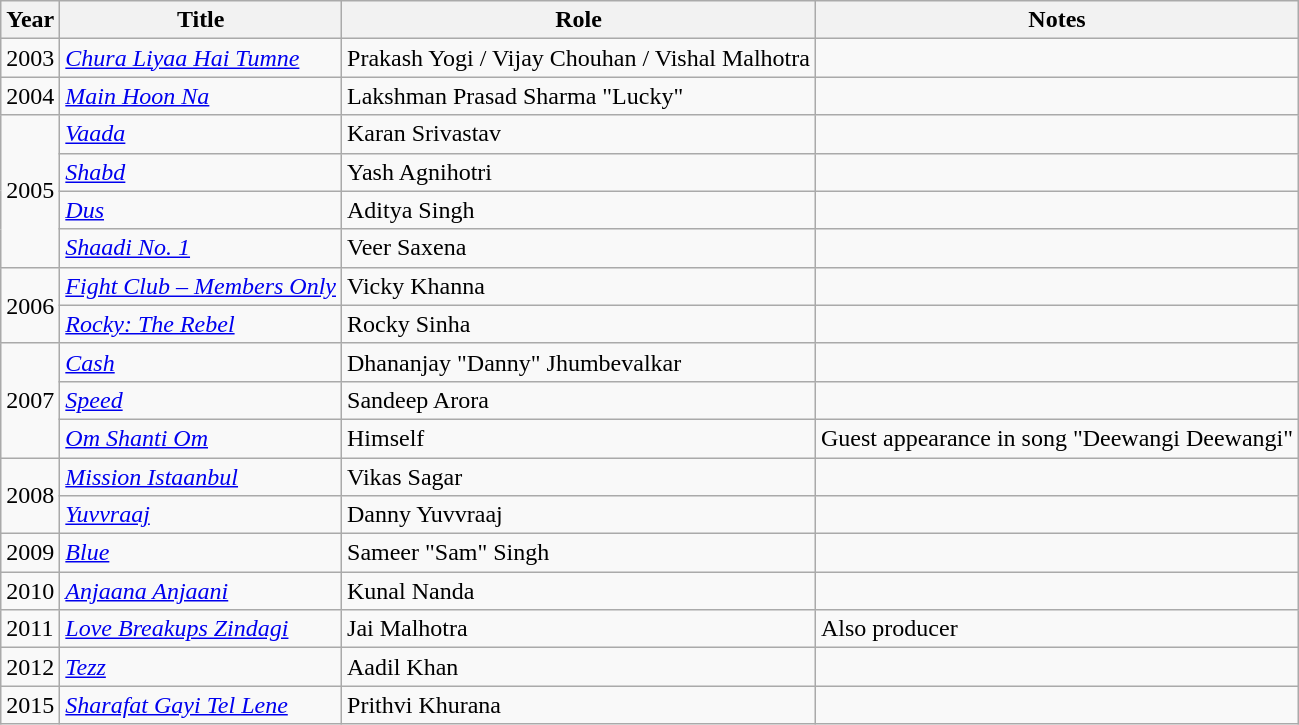<table class="wikitable sortable">
<tr>
<th scope="col">Year</th>
<th scope="col">Title</th>
<th scope="col">Role</th>
<th scope="col" class="unsortable">Notes</th>
</tr>
<tr>
<td>2003</td>
<td><em><a href='#'>Chura Liyaa Hai Tumne</a></em></td>
<td>Prakash Yogi / Vijay Chouhan / Vishal Malhotra</td>
<td></td>
</tr>
<tr>
<td>2004</td>
<td><em><a href='#'>Main Hoon Na</a></em></td>
<td>Lakshman Prasad Sharma "Lucky"</td>
<td></td>
</tr>
<tr>
<td rowspan="4">2005</td>
<td><em><a href='#'>Vaada</a></em></td>
<td>Karan Srivastav</td>
<td></td>
</tr>
<tr>
<td><em><a href='#'>Shabd</a></em></td>
<td>Yash Agnihotri</td>
<td></td>
</tr>
<tr>
<td><em><a href='#'>Dus</a></em></td>
<td>Aditya Singh</td>
<td></td>
</tr>
<tr>
<td><em><a href='#'>Shaadi No. 1</a></em></td>
<td>Veer Saxena</td>
<td></td>
</tr>
<tr>
<td rowspan="2">2006</td>
<td><em><a href='#'>Fight Club – Members Only</a></em></td>
<td>Vicky Khanna</td>
<td></td>
</tr>
<tr>
<td><em><a href='#'>Rocky: The Rebel</a></em></td>
<td>Rocky Sinha</td>
<td></td>
</tr>
<tr>
<td rowspan="3">2007</td>
<td><em><a href='#'>Cash</a></em></td>
<td>Dhananjay "Danny" Jhumbevalkar</td>
<td></td>
</tr>
<tr>
<td><em><a href='#'>Speed</a></em></td>
<td>Sandeep Arora</td>
<td></td>
</tr>
<tr>
<td><em><a href='#'>Om Shanti Om</a></em></td>
<td>Himself</td>
<td>Guest appearance in song "Deewangi Deewangi"</td>
</tr>
<tr>
<td rowspan="2">2008</td>
<td><em><a href='#'>Mission Istaanbul</a></em></td>
<td>Vikas Sagar</td>
<td></td>
</tr>
<tr>
<td><em><a href='#'>Yuvvraaj</a></em></td>
<td>Danny Yuvvraaj</td>
<td></td>
</tr>
<tr>
<td>2009</td>
<td><em><a href='#'>Blue</a></em></td>
<td>Sameer "Sam" Singh</td>
<td></td>
</tr>
<tr>
<td>2010</td>
<td><em><a href='#'>Anjaana Anjaani</a></em></td>
<td>Kunal Nanda</td>
<td></td>
</tr>
<tr>
<td>2011</td>
<td><em><a href='#'>Love Breakups Zindagi</a></em></td>
<td>Jai Malhotra</td>
<td>Also producer</td>
</tr>
<tr>
<td>2012</td>
<td><em><a href='#'>Tezz</a></em></td>
<td>Aadil Khan</td>
<td></td>
</tr>
<tr>
<td>2015</td>
<td><em><a href='#'>Sharafat Gayi Tel Lene</a></em></td>
<td>Prithvi Khurana</td>
<td></td>
</tr>
</table>
